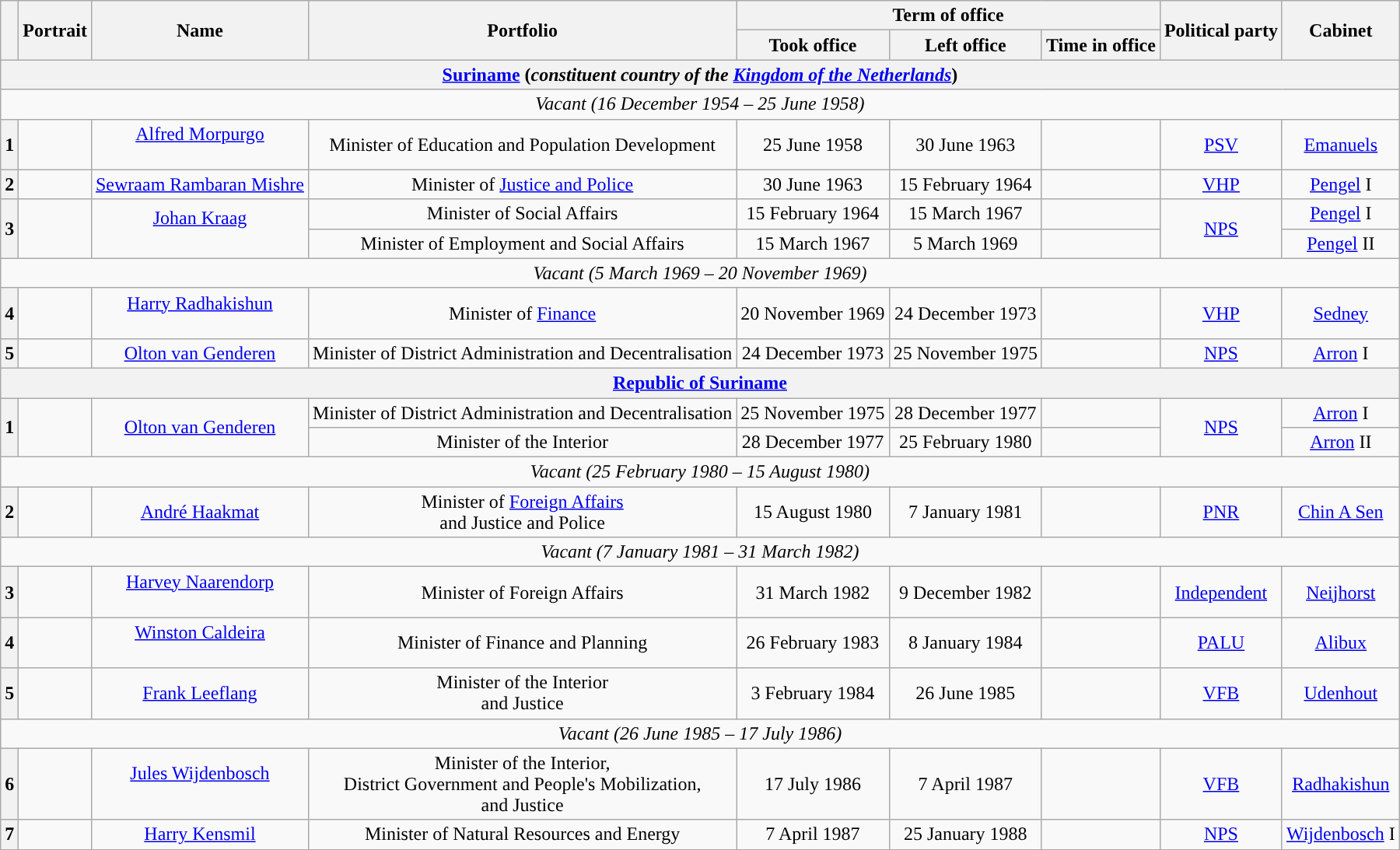<table class="wikitable" style="text-align:center">
<tr>
<th rowspan=2></th>
<th rowspan=2>Portrait</th>
<th rowspan=2>Name<br></th>
<th rowspan=2>Portfolio</th>
<th colspan=3>Term of office</th>
<th rowspan=2>Political party</th>
<th rowspan=2>Cabinet</th>
</tr>
<tr>
<th>Took office</th>
<th>Left office</th>
<th>Time in office</th>
</tr>
<tr>
<th colspan=10><a href='#'>Suriname</a> (<em>constituent country of the <a href='#'>Kingdom of the Netherlands</a></em>)</th>
</tr>
<tr>
<td colspan=10><em>Vacant (16 December 1954 – 25 June 1958)</em></td>
</tr>
<tr>
<th style="background:">1</th>
<td></td>
<td><a href='#'>Alfred Morpurgo</a><br><br></td>
<td>Minister of Education and Population Development</td>
<td>25 June 1958</td>
<td>30 June 1963</td>
<td></td>
<td><a href='#'>PSV</a></td>
<td><a href='#'>Emanuels</a></td>
</tr>
<tr>
<th style="background:">2</th>
<td></td>
<td><a href='#'>Sewraam Rambaran Mishre</a><br></td>
<td>Minister of <a href='#'>Justice and Police</a></td>
<td>30 June 1963</td>
<td>15 February 1964<br></td>
<td></td>
<td><a href='#'>VHP</a></td>
<td><a href='#'>Pengel</a> I</td>
</tr>
<tr>
<th rowspan=2 style="background:">3</th>
<td rowspan=2></td>
<td rowspan=2><a href='#'>Johan Kraag</a><br><br></td>
<td>Minister of Social Affairs</td>
<td>15 February 1964</td>
<td>15 March 1967</td>
<td></td>
<td rowspan=2><a href='#'>NPS</a></td>
<td><a href='#'>Pengel</a> I</td>
</tr>
<tr>
<td>Minister of Employment and Social Affairs</td>
<td>15 March 1967</td>
<td>5 March 1969</td>
<td></td>
<td><a href='#'>Pengel</a> II</td>
</tr>
<tr>
<td colspan=10><em>Vacant (5 March 1969 – 20 November 1969)</em></td>
</tr>
<tr>
<th style="background:">4</th>
<td></td>
<td><a href='#'>Harry Radhakishun</a><br><br></td>
<td>Minister of <a href='#'>Finance</a></td>
<td>20 November 1969</td>
<td>24 December 1973</td>
<td></td>
<td><a href='#'>VHP</a></td>
<td><a href='#'>Sedney</a></td>
</tr>
<tr>
<th style="background:">5</th>
<td></td>
<td><a href='#'>Olton van Genderen</a><br></td>
<td>Minister of District Administration and Decentralisation</td>
<td>24 December 1973</td>
<td>25 November 1975</td>
<td></td>
<td><a href='#'>NPS</a></td>
<td><a href='#'>Arron</a> I</td>
</tr>
<tr>
<th colspan=10><a href='#'>Republic of Suriname</a></th>
</tr>
<tr>
<th rowspan=2 style="background:">1</th>
<td rowspan=2></td>
<td rowspan=2><a href='#'>Olton van Genderen</a><br></td>
<td>Minister of District Administration and Decentralisation</td>
<td>25 November 1975</td>
<td>28 December 1977</td>
<td></td>
<td rowspan=2><a href='#'>NPS</a></td>
<td><a href='#'>Arron</a> I</td>
</tr>
<tr>
<td>Minister of the Interior</td>
<td>28 December 1977<br></td>
<td>25 February 1980<br></td>
<td></td>
<td><a href='#'>Arron</a> II</td>
</tr>
<tr>
<td colspan=10><em>Vacant (25 February 1980 – 15 August 1980)</em></td>
</tr>
<tr>
<th style="background:">2</th>
<td></td>
<td><a href='#'>André Haakmat</a><br></td>
<td>Minister of <a href='#'>Foreign Affairs</a><br>and Justice and Police</td>
<td>15 August 1980<br></td>
<td>7 January 1981<br></td>
<td></td>
<td><a href='#'>PNR</a><br></td>
<td><a href='#'>Chin A Sen</a></td>
</tr>
<tr>
<td colspan=10><em>Vacant (7 January 1981 – 31 March 1982)</em></td>
</tr>
<tr>
<th style="background:">3</th>
<td></td>
<td><a href='#'>Harvey Naarendorp</a><br><br></td>
<td>Minister of Foreign Affairs</td>
<td>31 March 1982<br></td>
<td>9 December 1982<br></td>
<td></td>
<td><a href='#'>Independent</a><br></td>
<td><a href='#'>Neijhorst</a></td>
</tr>
<tr>
<th style="background:">4</th>
<td></td>
<td><a href='#'>Winston Caldeira</a><br><br></td>
<td>Minister of Finance and Planning</td>
<td>26 February 1983</td>
<td>8 January 1984<br></td>
<td></td>
<td><a href='#'>PALU</a></td>
<td><a href='#'>Alibux</a></td>
</tr>
<tr>
<th style="background:">5</th>
<td></td>
<td><a href='#'>Frank Leeflang</a><br></td>
<td>Minister of the Interior<br>and Justice</td>
<td>3 February 1984</td>
<td>26 June 1985<br></td>
<td></td>
<td><a href='#'>VFB</a></td>
<td><a href='#'>Udenhout</a></td>
</tr>
<tr>
<td colspan=10><em>Vacant (26 June 1985 – 17 July 1986)</em></td>
</tr>
<tr>
<th style="background:">6</th>
<td></td>
<td><a href='#'>Jules Wijdenbosch</a><br><br></td>
<td>Minister of the Interior,<br>District Government and People's Mobilization,<br>and Justice</td>
<td>17 July 1986</td>
<td>7 April 1987</td>
<td></td>
<td><a href='#'>VFB</a></td>
<td><a href='#'>Radhakishun</a></td>
</tr>
<tr>
<th style="background:">7</th>
<td></td>
<td><a href='#'>Harry Kensmil</a><br></td>
<td>Minister of Natural Resources and Energy</td>
<td>7 April 1987<br></td>
<td>25 January 1988</td>
<td></td>
<td><a href='#'>NPS</a></td>
<td><a href='#'>Wijdenbosch</a> I</td>
</tr>
</table>
